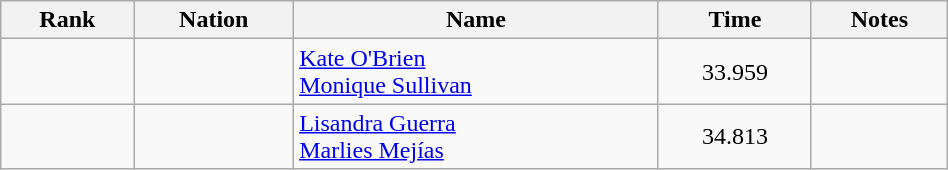<table class="wikitable sortable" style="text-align:center"  width=50%>
<tr>
<th>Rank</th>
<th>Nation</th>
<th>Name</th>
<th>Time</th>
<th>Notes</th>
</tr>
<tr>
<td></td>
<td align=left></td>
<td align=left><a href='#'>Kate O'Brien</a><br><a href='#'>Monique Sullivan</a></td>
<td>33.959</td>
<td></td>
</tr>
<tr>
<td></td>
<td align=left></td>
<td align=left><a href='#'>Lisandra Guerra</a><br><a href='#'>Marlies Mejías</a></td>
<td>34.813</td>
<td></td>
</tr>
</table>
